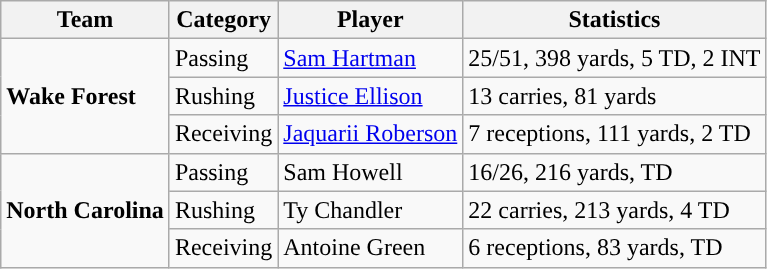<table class="wikitable" style="float: left;">
<tr>
<th>Team</th>
<th>Category</th>
<th>Player</th>
<th>Statistics</th>
</tr>
<tr>
<td rowspan=3><strong>Wake Forest</strong></td>
<td>Passing</td>
<td><a href='#'>Sam Hartman</a></td>
<td>25/51, 398 yards, 5 TD, 2 INT</td>
</tr>
<tr>
<td>Rushing</td>
<td><a href='#'>Justice Ellison</a></td>
<td>13 carries, 81 yards</td>
</tr>
<tr>
<td>Receiving</td>
<td><a href='#'>Jaquarii Roberson</a></td>
<td>7 receptions, 111 yards, 2 TD</td>
</tr>
<tr>
<td rowspan=3><strong>North Carolina</strong></td>
<td>Passing</td>
<td>Sam Howell</td>
<td>16/26, 216 yards, TD</td>
</tr>
<tr>
<td>Rushing</td>
<td>Ty Chandler</td>
<td>22 carries, 213 yards, 4 TD</td>
</tr>
<tr>
<td>Receiving</td>
<td>Antoine Green</td>
<td>6 receptions, 83 yards, TD</td>
</tr>
</table>
